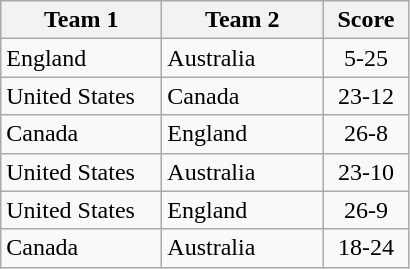<table class="wikitable" style="font-size: 100%">
<tr>
<th width=100>Team 1</th>
<th width=100>Team 2</th>
<th width=50>Score</th>
</tr>
<tr>
<td>England</td>
<td>Australia</td>
<td align=center>5-25</td>
</tr>
<tr>
<td>United States</td>
<td>Canada</td>
<td align=center>23-12</td>
</tr>
<tr>
<td>Canada</td>
<td>England</td>
<td align=center>26-8</td>
</tr>
<tr>
<td>United States</td>
<td>Australia</td>
<td align=center>23-10</td>
</tr>
<tr>
<td>United States</td>
<td>England</td>
<td align=center>26-9</td>
</tr>
<tr>
<td>Canada</td>
<td>Australia</td>
<td align=center>18-24</td>
</tr>
</table>
